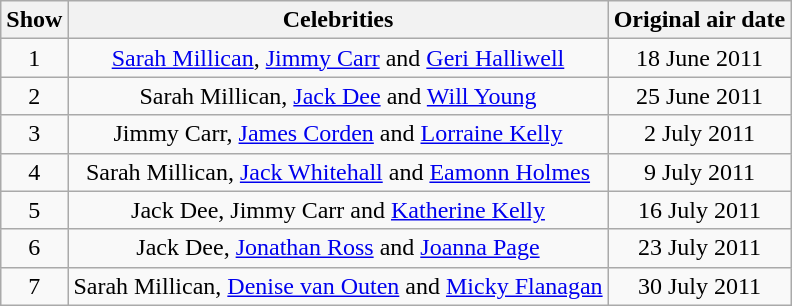<table class="wikitable" style="text-align:center;">
<tr>
<th>Show</th>
<th>Celebrities</th>
<th>Original air date</th>
</tr>
<tr>
<td>1</td>
<td><a href='#'>Sarah Millican</a>, <a href='#'>Jimmy Carr</a> and <a href='#'>Geri Halliwell</a></td>
<td>18 June 2011</td>
</tr>
<tr>
<td>2</td>
<td>Sarah Millican, <a href='#'>Jack Dee</a> and <a href='#'>Will Young</a></td>
<td>25 June 2011</td>
</tr>
<tr>
<td>3</td>
<td>Jimmy Carr, <a href='#'>James Corden</a> and <a href='#'>Lorraine Kelly</a></td>
<td>2 July 2011</td>
</tr>
<tr>
<td>4</td>
<td>Sarah Millican, <a href='#'>Jack Whitehall</a> and <a href='#'>Eamonn Holmes</a></td>
<td>9 July 2011</td>
</tr>
<tr>
<td>5</td>
<td>Jack Dee, Jimmy Carr and <a href='#'>Katherine Kelly</a></td>
<td>16 July 2011</td>
</tr>
<tr>
<td>6</td>
<td>Jack Dee, <a href='#'>Jonathan Ross</a> and <a href='#'>Joanna Page</a></td>
<td>23 July 2011</td>
</tr>
<tr>
<td>7</td>
<td>Sarah Millican, <a href='#'>Denise van Outen</a> and <a href='#'>Micky Flanagan</a></td>
<td>30 July 2011</td>
</tr>
</table>
